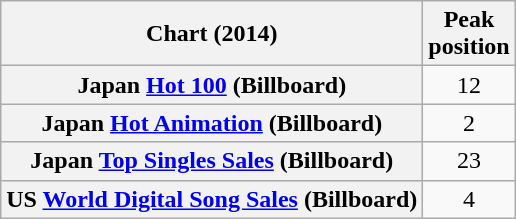<table class="wikitable sortable plainrowheaders" style="text-align:center">
<tr>
<th scope="col">Chart (2014)</th>
<th scope="col">Peak<br>position</th>
</tr>
<tr>
<th scope="row">Japan <a href='#'>Hot 100</a> (Billboard)</th>
<td>12</td>
</tr>
<tr>
<th scope="row">Japan <a href='#'>Hot Animation</a> (Billboard)</th>
<td>2</td>
</tr>
<tr>
<th scope="row">Japan <a href='#'>Top Singles Sales</a> (Billboard)</th>
<td>23</td>
</tr>
<tr>
<th scope="row">US <a href='#'>World Digital Song Sales</a> (Billboard)</th>
<td>4</td>
</tr>
</table>
